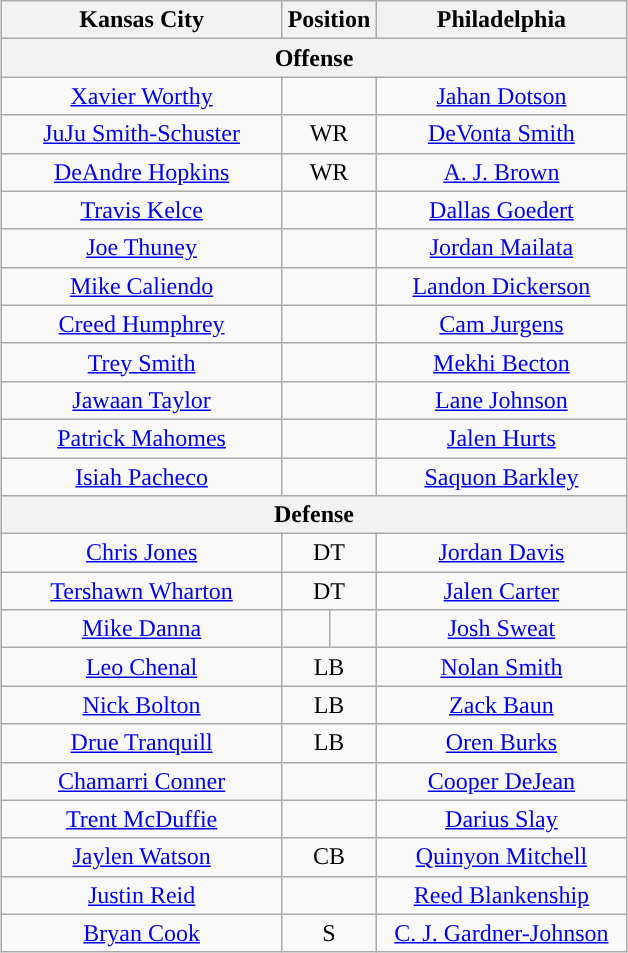<table class="wikitable" style="text-align:center;margin:0 auto">
<tr>
<th style="width:180px;">Kansas City</th>
<th colspan="2">Position</th>
<th style="width:160px;">Philadelphia</th>
</tr>
<tr>
<th colspan="4">Offense</th>
</tr>
<tr>
<td><a href='#'>Xavier Worthy</a></td>
<td colspan="2"></td>
<td><a href='#'>Jahan Dotson</a></td>
</tr>
<tr>
<td><a href='#'>JuJu Smith-Schuster</a></td>
<td colspan="2">WR</td>
<td><a href='#'>DeVonta Smith</a></td>
</tr>
<tr>
<td><a href='#'>DeAndre Hopkins</a></td>
<td colspan="2">WR</td>
<td><a href='#'>A. J. Brown</a></td>
</tr>
<tr>
<td><a href='#'>Travis Kelce</a></td>
<td colspan="2"></td>
<td><a href='#'>Dallas Goedert</a></td>
</tr>
<tr>
<td><a href='#'>Joe Thuney</a></td>
<td colspan="2"></td>
<td><a href='#'>Jordan Mailata</a></td>
</tr>
<tr>
<td><a href='#'>Mike Caliendo</a></td>
<td colspan="2"></td>
<td><a href='#'>Landon Dickerson</a></td>
</tr>
<tr>
<td><a href='#'>Creed Humphrey</a></td>
<td colspan="2"></td>
<td><a href='#'>Cam Jurgens</a></td>
</tr>
<tr>
<td><a href='#'>Trey Smith</a></td>
<td colspan="2"></td>
<td><a href='#'>Mekhi Becton</a></td>
</tr>
<tr>
<td><a href='#'>Jawaan Taylor</a></td>
<td colspan="2"></td>
<td><a href='#'>Lane Johnson</a></td>
</tr>
<tr>
<td><a href='#'>Patrick Mahomes</a></td>
<td colspan="2"></td>
<td><a href='#'>Jalen Hurts</a></td>
</tr>
<tr>
<td><a href='#'>Isiah Pacheco</a></td>
<td colspan="2"></td>
<td><a href='#'>Saquon Barkley</a></td>
</tr>
<tr>
<th colspan="4">Defense</th>
</tr>
<tr>
<td><a href='#'>Chris Jones</a></td>
<td colspan="2">DT</td>
<td><a href='#'>Jordan Davis</a></td>
</tr>
<tr>
<td><a href='#'>Tershawn Wharton</a></td>
<td colspan="2">DT</td>
<td><a href='#'>Jalen Carter</a></td>
</tr>
<tr>
<td><a href='#'>Mike Danna</a></td>
<td></td>
<td></td>
<td><a href='#'>Josh Sweat</a></td>
</tr>
<tr>
<td><a href='#'>Leo Chenal</a></td>
<td colspan="2">LB</td>
<td><a href='#'>Nolan Smith</a></td>
</tr>
<tr>
<td><a href='#'>Nick Bolton</a></td>
<td colspan="2">LB</td>
<td><a href='#'>Zack Baun</a></td>
</tr>
<tr>
<td><a href='#'>Drue Tranquill</a></td>
<td colspan="2">LB</td>
<td><a href='#'>Oren Burks</a></td>
</tr>
<tr>
<td><a href='#'>Chamarri Conner</a></td>
<td colspan="2"></td>
<td><a href='#'>Cooper DeJean</a></td>
</tr>
<tr>
<td><a href='#'>Trent McDuffie</a></td>
<td colspan="2"></td>
<td><a href='#'>Darius Slay</a></td>
</tr>
<tr>
<td><a href='#'>Jaylen Watson</a></td>
<td colspan="2">CB</td>
<td><a href='#'>Quinyon Mitchell</a></td>
</tr>
<tr>
<td><a href='#'>Justin Reid</a></td>
<td colspan="2"></td>
<td><a href='#'>Reed Blankenship</a></td>
</tr>
<tr>
<td><a href='#'>Bryan Cook</a></td>
<td colspan="2">S</td>
<td><a href='#'>C. J. Gardner-Johnson</a></td>
</tr>
</table>
